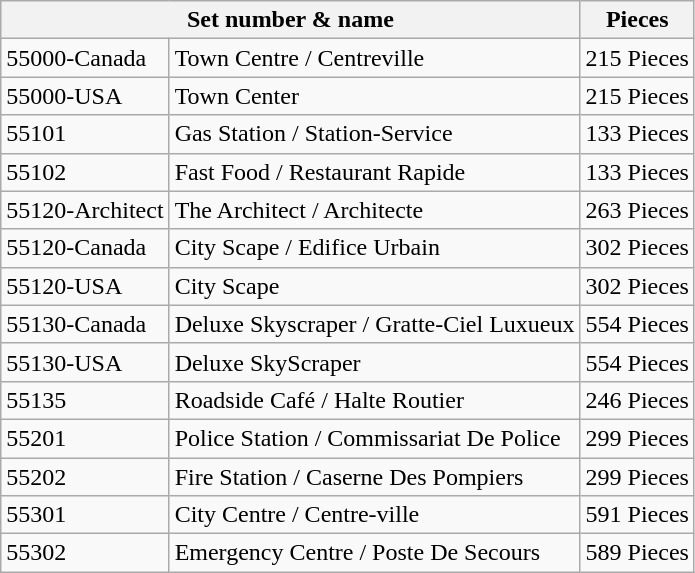<table class="wikitable">
<tr>
<th colspan="2">Set number & name</th>
<th>Pieces</th>
</tr>
<tr>
<td>55000-Canada</td>
<td>Town Centre / Centreville</td>
<td>215 Pieces</td>
</tr>
<tr>
<td>55000-USA</td>
<td>Town Center</td>
<td>215 Pieces</td>
</tr>
<tr>
<td>55101</td>
<td>Gas Station / Station-Service</td>
<td>133 Pieces</td>
</tr>
<tr>
<td>55102</td>
<td>Fast Food / Restaurant Rapide</td>
<td>133 Pieces</td>
</tr>
<tr>
<td>55120-Architect</td>
<td>The Architect / Architecte</td>
<td>263 Pieces</td>
</tr>
<tr>
<td>55120-Canada</td>
<td>City Scape / Edifice Urbain</td>
<td>302 Pieces</td>
</tr>
<tr>
<td>55120-USA</td>
<td>City Scape</td>
<td>302 Pieces</td>
</tr>
<tr>
<td>55130-Canada</td>
<td>Deluxe Skyscraper / Gratte-Ciel Luxueux</td>
<td>554 Pieces</td>
</tr>
<tr>
<td>55130-USA</td>
<td>Deluxe SkyScraper</td>
<td>554 Pieces</td>
</tr>
<tr>
<td>55135</td>
<td>Roadside Café / Halte Routier</td>
<td>246 Pieces</td>
</tr>
<tr>
<td>55201</td>
<td>Police Station / Commissariat De Police</td>
<td>299 Pieces</td>
</tr>
<tr>
<td>55202</td>
<td>Fire Station / Caserne Des Pompiers</td>
<td>299 Pieces</td>
</tr>
<tr>
<td>55301</td>
<td>City Centre / Centre-ville</td>
<td>591 Pieces</td>
</tr>
<tr>
<td>55302</td>
<td>Emergency Centre / Poste De Secours</td>
<td>589 Pieces</td>
</tr>
</table>
